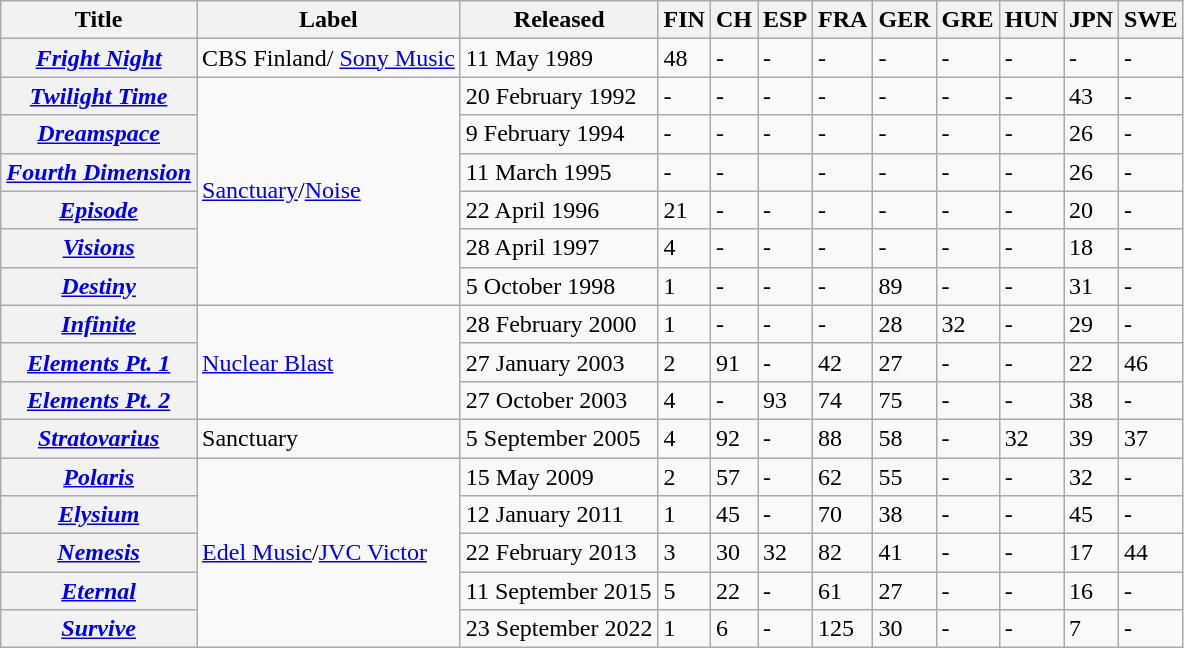<table class="wikitable plainrowheaders">
<tr>
<th>Title</th>
<th>Label</th>
<th>Released</th>
<th>FIN<br></th>
<th>CH<br></th>
<th>ESP<br></th>
<th>FRA<br></th>
<th>GER<br></th>
<th>GRE<br></th>
<th>HUN<br></th>
<th>JPN<br></th>
<th>SWE<br></th>
</tr>
<tr>
<th scope="row"><em><a href='#'>Fright Night</a></em></th>
<td>CBS Finland/ <a href='#'>Sony Music</a></td>
<td>11 May 1989</td>
<td>48</td>
<td>-</td>
<td>-</td>
<td>-</td>
<td>-</td>
<td>-</td>
<td>-</td>
<td>-</td>
<td>-</td>
</tr>
<tr>
<th scope="row"><em><a href='#'>Twilight Time</a></em></th>
<td rowspan=6><a href='#'>Sanctuary</a>/<a href='#'>Noise</a></td>
<td>20 February 1992</td>
<td>-</td>
<td>-</td>
<td>-</td>
<td>-</td>
<td>-</td>
<td>-</td>
<td>-</td>
<td>43</td>
<td>-</td>
</tr>
<tr>
<th scope="row"><em><a href='#'>Dreamspace</a></em></th>
<td>9 February 1994</td>
<td>-</td>
<td>-</td>
<td>-</td>
<td>-</td>
<td>-</td>
<td>-</td>
<td>-</td>
<td>26</td>
<td>-</td>
</tr>
<tr>
<th scope="row"><em><a href='#'>Fourth Dimension</a></em></th>
<td>11 March 1995</td>
<td>-</td>
<td>-</td>
<td></td>
<td>-</td>
<td>-</td>
<td>-</td>
<td>-</td>
<td>26</td>
<td>-</td>
</tr>
<tr>
<th scope="row"><em><a href='#'>Episode</a></em></th>
<td>22 April 1996</td>
<td>21</td>
<td>-</td>
<td>-</td>
<td>-</td>
<td>-</td>
<td>-</td>
<td>-</td>
<td>20</td>
<td>-</td>
</tr>
<tr>
<th scope="row"><em><a href='#'>Visions</a></em></th>
<td>28 April 1997</td>
<td>4</td>
<td>-</td>
<td>-</td>
<td>-</td>
<td>-</td>
<td>-</td>
<td>-</td>
<td>18</td>
<td>-</td>
</tr>
<tr>
<th scope="row"><em><a href='#'>Destiny</a></em></th>
<td>5 October 1998</td>
<td>1</td>
<td>-</td>
<td>-</td>
<td>-</td>
<td>89</td>
<td>-</td>
<td>-</td>
<td>31</td>
<td>-</td>
</tr>
<tr>
<th scope="row"><em><a href='#'>Infinite</a></em></th>
<td rowspan=3><a href='#'>Nuclear Blast</a></td>
<td>28 February 2000</td>
<td>1</td>
<td>-</td>
<td>-</td>
<td>-</td>
<td>28</td>
<td>32</td>
<td>-</td>
<td>29</td>
<td>-</td>
</tr>
<tr>
<th scope="row"><em><a href='#'>Elements Pt. 1</a></em></th>
<td>27 January 2003</td>
<td>2</td>
<td>91</td>
<td>-</td>
<td>42</td>
<td>27</td>
<td>-</td>
<td>-</td>
<td>22</td>
<td>46</td>
</tr>
<tr>
<th scope="row"><em><a href='#'>Elements Pt. 2</a></em></th>
<td>27 October 2003</td>
<td>4</td>
<td>-</td>
<td>93</td>
<td>74</td>
<td>75</td>
<td>-</td>
<td>-</td>
<td>38</td>
<td>-</td>
</tr>
<tr>
<th scope="row"><em><a href='#'>Stratovarius</a></em></th>
<td>Sanctuary</td>
<td>5 September 2005</td>
<td>4</td>
<td>92</td>
<td>-</td>
<td>88</td>
<td>58</td>
<td>-</td>
<td>32</td>
<td>39</td>
<td>37</td>
</tr>
<tr>
<th scope="row"><em><a href='#'>Polaris</a></em></th>
<td rowspan=5><a href='#'>Edel Music</a>/<a href='#'>JVC Victor</a></td>
<td>15 May 2009</td>
<td>2</td>
<td>57</td>
<td>-</td>
<td>62</td>
<td>55</td>
<td>-</td>
<td>-</td>
<td>32</td>
<td>-</td>
</tr>
<tr>
<th scope="row"><em><a href='#'>Elysium</a></em></th>
<td>12 January 2011</td>
<td>1</td>
<td>45</td>
<td>-</td>
<td>70</td>
<td>38</td>
<td>-</td>
<td>-</td>
<td>45</td>
<td>-</td>
</tr>
<tr>
<th scope="row"><em><a href='#'>Nemesis</a></em></th>
<td>22 February 2013</td>
<td>3</td>
<td>30</td>
<td>32</td>
<td>82</td>
<td>41</td>
<td>-</td>
<td>-</td>
<td>17</td>
<td>44</td>
</tr>
<tr>
<th scope="row"><em><a href='#'>Eternal</a></em></th>
<td>11 September 2015</td>
<td>5</td>
<td>22</td>
<td>-</td>
<td>61</td>
<td>27</td>
<td>-</td>
<td>-</td>
<td>16</td>
<td>-</td>
</tr>
<tr>
<th scope="row"><em><a href='#'>Survive</a></em></th>
<td>23 September 2022</td>
<td>1</td>
<td>6</td>
<td>-</td>
<td>125<br></td>
<td>30</td>
<td>-</td>
<td>-</td>
<td>7</td>
<td>-</td>
</tr>
</table>
